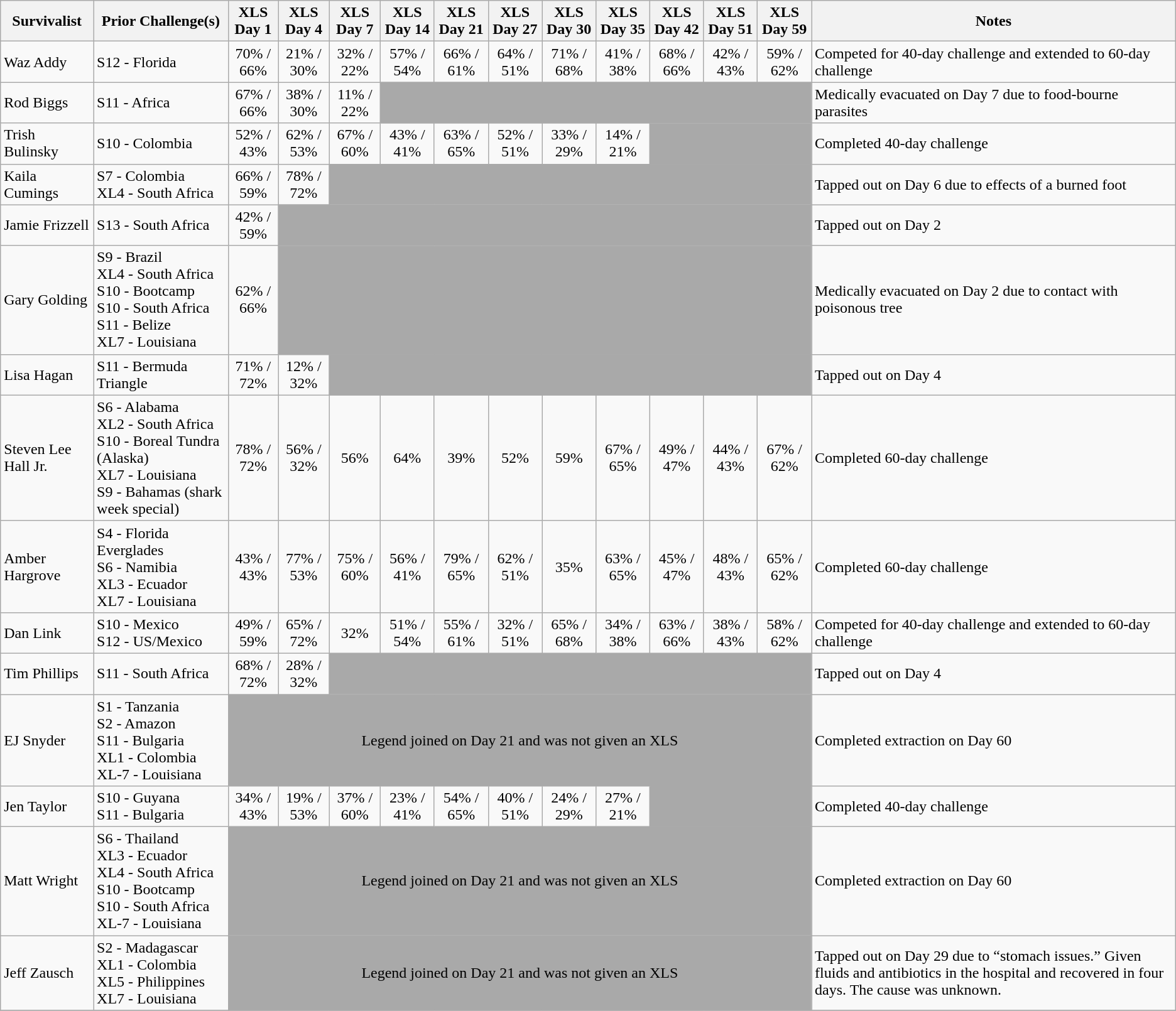<table class="wikitable">
<tr>
<th>Survivalist</th>
<th>Prior Challenge(s)</th>
<th>XLS<br>Day 1</th>
<th>XLS Day 4</th>
<th>XLS Day 7</th>
<th>XLS Day 14</th>
<th>XLS Day 21</th>
<th>XLS Day 27</th>
<th>XLS Day 30</th>
<th>XLS Day 35</th>
<th>XLS Day 42</th>
<th>XLS Day 51</th>
<th>XLS Day 59</th>
<th>Notes</th>
</tr>
<tr>
<td>Waz Addy</td>
<td>S12 - Florida</td>
<td align="center">70% / 66%</td>
<td align="center">21% / 30%</td>
<td align="center">32% / 22%</td>
<td align="center">57% / 54%</td>
<td align="center">66% / 61%</td>
<td align="center">64% / 51%</td>
<td align="center">71% / 68%</td>
<td align="center">41% / 38%</td>
<td align="center">68% / 66%</td>
<td align="center">42% / 43%</td>
<td align="center">59% / 62%</td>
<td>Competed for 40-day challenge and extended to 60-day challenge</td>
</tr>
<tr>
<td>Rod Biggs</td>
<td>S11 - Africa</td>
<td align="center">67% / 66%</td>
<td align="center">38% / 30%</td>
<td align="center">11% / 22%</td>
<td align="center" colspan="8" bgcolor="darkgray"></td>
<td>Medically evacuated on Day 7 due to food-bourne parasites</td>
</tr>
<tr>
<td>Trish Bulinsky</td>
<td>S10 - Colombia</td>
<td align="center">52% / 43%</td>
<td align="center">62% / 53%</td>
<td align="center">67% / 60%</td>
<td align="center">43% / 41%</td>
<td align="center">63% / 65%</td>
<td align="center">52% / 51%</td>
<td align="center">33% / 29%</td>
<td align="center">14% / 21%</td>
<td align="center" colspan="3" bgcolor="darkgray"></td>
<td>Completed 40-day challenge</td>
</tr>
<tr>
<td>Kaila Cumings</td>
<td>S7 - Colombia<br>XL4 - South Africa</td>
<td align="center">66% / 59%</td>
<td align="center">78% / 72%</td>
<td align="center" colspan="9" bgcolor="darkgray"></td>
<td>Tapped out on Day 6 due to effects of a burned foot</td>
</tr>
<tr>
<td>Jamie Frizzell</td>
<td>S13 - South Africa</td>
<td align="center">42% / 59%</td>
<td align="center" colspan="10" bgcolor="darkgray"></td>
<td>Tapped out on Day 2</td>
</tr>
<tr>
<td>Gary Golding</td>
<td>S9 - Brazil<br>XL4 - South Africa<br>S10 - Bootcamp<br>S10 - South Africa<br>S11 - Belize<br>XL7 - Louisiana</td>
<td align="center">62% / 66%</td>
<td align="center" colspan="10" bgcolor="darkgray"></td>
<td>Medically evacuated on Day 2 due to contact with poisonous tree</td>
</tr>
<tr>
<td>Lisa Hagan</td>
<td>S11 - Bermuda Triangle</td>
<td align="center">71% / 72%</td>
<td align="center">12% / 32%</td>
<td align="center" colspan="9" bgcolor="darkgray"></td>
<td>Tapped out on Day 4</td>
</tr>
<tr>
<td>Steven Lee Hall Jr.</td>
<td>S6 - Alabama<br>XL2 - South Africa<br>S10 - Boreal Tundra (Alaska)<br>XL7 - Louisiana<br>S9 - Bahamas (shark week special)</td>
<td align="center">78% / 72%</td>
<td align="center">56% / 32%</td>
<td align="center">56%</td>
<td align="center">64%</td>
<td align="center">39%</td>
<td align="center">52%</td>
<td align="center">59%</td>
<td align="center">67% / 65%</td>
<td align="center">49% / 47%</td>
<td align="center">44% / 43%</td>
<td align="center">67% / 62%</td>
<td>Completed 60-day challenge</td>
</tr>
<tr>
<td>Amber Hargrove</td>
<td>S4 - Florida Everglades<br>S6 - Namibia<br>XL3 - Ecuador<br>XL7 - Louisiana</td>
<td align="center">43% / 43%</td>
<td align="center">77% / 53%</td>
<td align="center">75% / 60%</td>
<td align="center">56% / 41%</td>
<td align="center">79% / 65%</td>
<td align="center">62% / 51%</td>
<td align="center">35%</td>
<td align="center">63% / 65%</td>
<td align="center">45% / 47%</td>
<td align="center">48% / 43%</td>
<td align="center">65% / 62%</td>
<td>Completed 60-day challenge</td>
</tr>
<tr>
<td>Dan Link</td>
<td>S10 - Mexico<br>S12 - US/Mexico</td>
<td align="center">49% / 59%</td>
<td align="center">65% / 72%</td>
<td align="center">32%</td>
<td align="center">51% / 54%</td>
<td align="center">55% / 61%</td>
<td align="center">32% / 51%</td>
<td align="center">65% / 68%</td>
<td align="center">34% / 38%</td>
<td align="center">63% / 66%</td>
<td align="center">38% / 43%</td>
<td align="center">58% / 62%</td>
<td>Competed for 40-day challenge and extended to 60-day challenge</td>
</tr>
<tr>
<td>Tim Phillips</td>
<td>S11 - South Africa</td>
<td align="center">68% / 72%</td>
<td align="center">28% / 32%</td>
<td align="center" colspan="9" bgcolor="darkgray"></td>
<td>Tapped out on Day 4</td>
</tr>
<tr>
<td>EJ Snyder</td>
<td>S1 - Tanzania<br>S2 - Amazon<br>S11 - Bulgaria<br>XL1 - Colombia<br>XL-7 - Louisiana</td>
<td align="center" colspan="11" bgcolor="darkgray">Legend joined on Day 21 and was not given an XLS</td>
<td>Completed extraction on Day 60</td>
</tr>
<tr>
<td>Jen Taylor</td>
<td>S10 - Guyana<br>S11 - Bulgaria</td>
<td align="center">34% / 43%</td>
<td align="center">19% / 53%</td>
<td align="center">37% / 60%</td>
<td align="center">23% / 41%</td>
<td align="center">54% / 65%</td>
<td align="center">40% / 51%</td>
<td align="center">24% / 29%</td>
<td align="center">27% / 21%</td>
<td align="center" colspan="3" bgcolor="darkgray"></td>
<td>Completed 40-day challenge</td>
</tr>
<tr>
<td>Matt Wright</td>
<td>S6 - Thailand<br>XL3 - Ecuador<br>XL4 - South Africa<br>S10 - Bootcamp<br>S10 - South Africa<br>XL-7 - Louisiana</td>
<td align="center" colspan="11" bgcolor="darkgray">Legend joined on Day 21 and was not given an XLS</td>
<td>Completed extraction on Day 60</td>
</tr>
<tr>
<td>Jeff Zausch</td>
<td>S2 - Madagascar<br>XL1 - Colombia<br>XL5 - Philippines<br>XL7 - Louisiana</td>
<td align="center" colspan="11" bgcolor="darkgray">Legend joined on Day 21 and was not given an XLS</td>
<td>Tapped out on Day 29 due to “stomach issues.” Given fluids and antibiotics in the hospital and recovered in four days. The cause was unknown.</td>
</tr>
<tr>
</tr>
</table>
